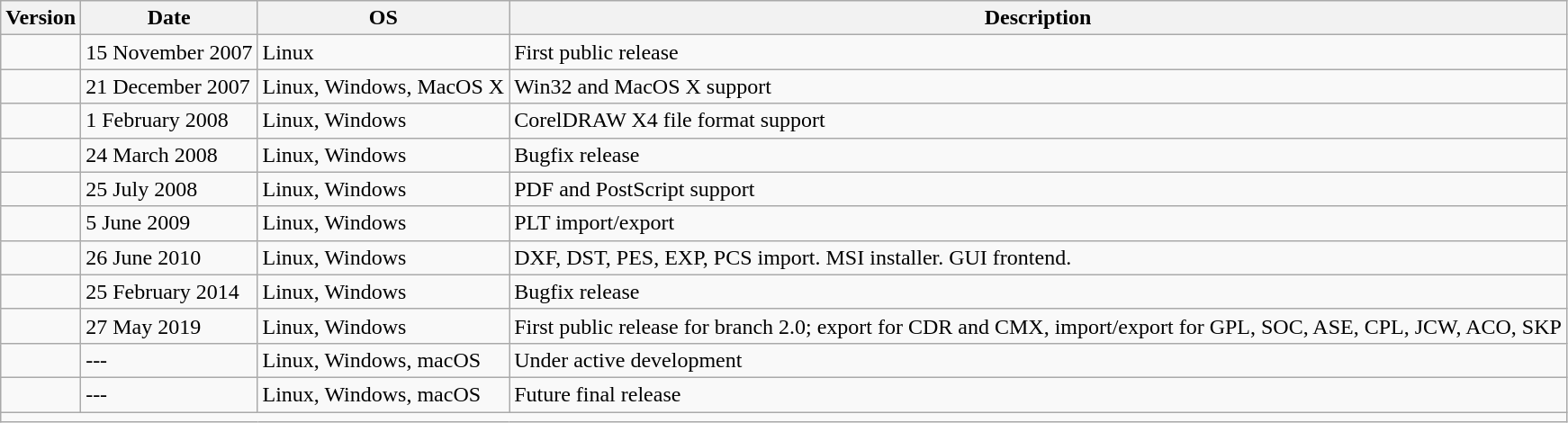<table class="wikitable">
<tr>
<th>Version</th>
<th>Date</th>
<th>OS</th>
<th>Description</th>
</tr>
<tr>
<td></td>
<td>15 November 2007</td>
<td>Linux</td>
<td>First public release</td>
</tr>
<tr>
<td></td>
<td>21 December 2007</td>
<td>Linux, Windows, MacOS X</td>
<td>Win32 and MacOS X support</td>
</tr>
<tr>
<td></td>
<td>1 February 2008</td>
<td>Linux, Windows</td>
<td>CorelDRAW X4 file format support</td>
</tr>
<tr>
<td></td>
<td>24 March 2008</td>
<td>Linux, Windows</td>
<td>Bugfix release</td>
</tr>
<tr>
<td></td>
<td>25 July 2008</td>
<td>Linux, Windows</td>
<td>PDF and PostScript support</td>
</tr>
<tr>
<td></td>
<td>5 June 2009</td>
<td>Linux, Windows</td>
<td>PLT import/export</td>
</tr>
<tr>
<td></td>
<td>26 June 2010</td>
<td>Linux, Windows</td>
<td>DXF, DST, PES, EXP, PCS import. MSI installer. GUI frontend.</td>
</tr>
<tr>
<td></td>
<td>25 February 2014</td>
<td>Linux, Windows</td>
<td>Bugfix release</td>
</tr>
<tr>
<td></td>
<td>27 May 2019</td>
<td>Linux, Windows</td>
<td>First public release for branch 2.0; export for CDR and CMX, import/export for GPL, SOC, ASE, CPL, JCW, ACO, SKP</td>
</tr>
<tr>
<td></td>
<td>---</td>
<td>Linux, Windows, macOS</td>
<td>Under active development</td>
</tr>
<tr>
<td></td>
<td>---</td>
<td>Linux, Windows, macOS</td>
<td>Future final release</td>
</tr>
<tr>
<td colspan="4"></td>
</tr>
</table>
